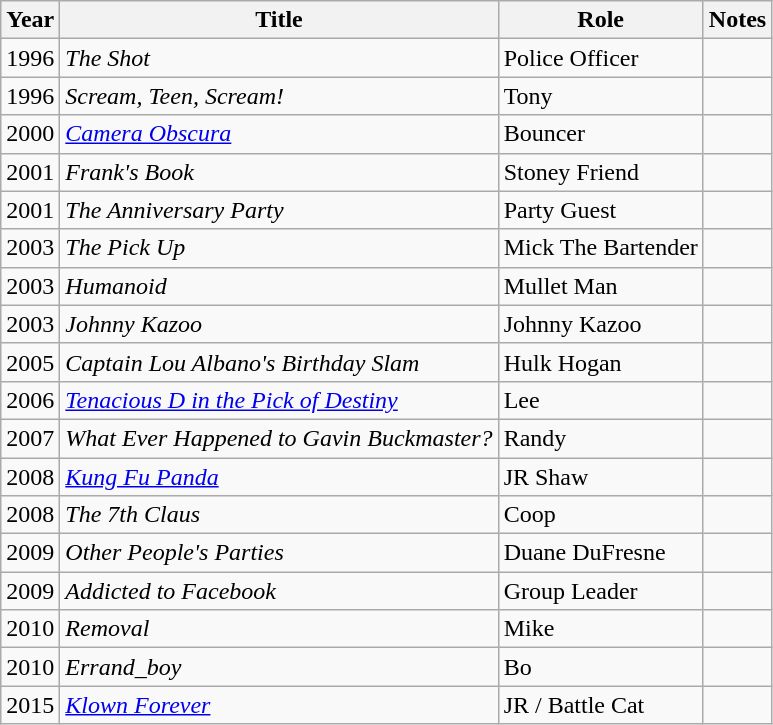<table class="wikitable sortable">
<tr>
<th>Year</th>
<th>Title</th>
<th>Role</th>
<th>Notes</th>
</tr>
<tr>
<td>1996</td>
<td><em>The Shot</em></td>
<td>Police Officer</td>
<td></td>
</tr>
<tr>
<td>1996</td>
<td><em>Scream, Teen, Scream!</em></td>
<td>Tony</td>
<td></td>
</tr>
<tr>
<td>2000</td>
<td><em><a href='#'>Camera Obscura</a></em></td>
<td>Bouncer</td>
<td></td>
</tr>
<tr>
<td>2001</td>
<td><em>Frank's Book</em></td>
<td>Stoney Friend</td>
<td></td>
</tr>
<tr>
<td>2001</td>
<td><em>The Anniversary Party</em></td>
<td>Party Guest</td>
<td></td>
</tr>
<tr>
<td>2003</td>
<td><em>The Pick Up</em></td>
<td>Mick The Bartender</td>
<td></td>
</tr>
<tr>
<td>2003</td>
<td><em>Humanoid</em></td>
<td>Mullet Man</td>
<td></td>
</tr>
<tr>
<td>2003</td>
<td><em>Johnny Kazoo</em></td>
<td>Johnny Kazoo</td>
<td></td>
</tr>
<tr>
<td>2005</td>
<td><em>Captain Lou Albano's Birthday Slam</em></td>
<td>Hulk Hogan</td>
<td></td>
</tr>
<tr>
<td>2006</td>
<td><em><a href='#'>Tenacious D in the Pick of Destiny</a></em></td>
<td>Lee</td>
<td></td>
</tr>
<tr>
<td>2007</td>
<td><em>What Ever Happened to Gavin Buckmaster?</em></td>
<td>Randy</td>
<td></td>
</tr>
<tr>
<td>2008</td>
<td><em><a href='#'>Kung Fu Panda</a></em></td>
<td>JR Shaw</td>
<td></td>
</tr>
<tr>
<td>2008</td>
<td><em>The 7th Claus</em></td>
<td>Coop</td>
<td></td>
</tr>
<tr>
<td>2009</td>
<td><em>Other People's Parties</em></td>
<td>Duane DuFresne</td>
<td></td>
</tr>
<tr>
<td>2009</td>
<td><em>Addicted to Facebook</em></td>
<td>Group Leader</td>
<td></td>
</tr>
<tr>
<td>2010</td>
<td><em>Removal</em></td>
<td>Mike</td>
<td></td>
</tr>
<tr>
<td>2010</td>
<td><em>Errand_boy</em></td>
<td>Bo</td>
<td></td>
</tr>
<tr>
<td>2015</td>
<td><em><a href='#'>Klown Forever</a></em></td>
<td>JR / Battle Cat</td>
<td></td>
</tr>
</table>
